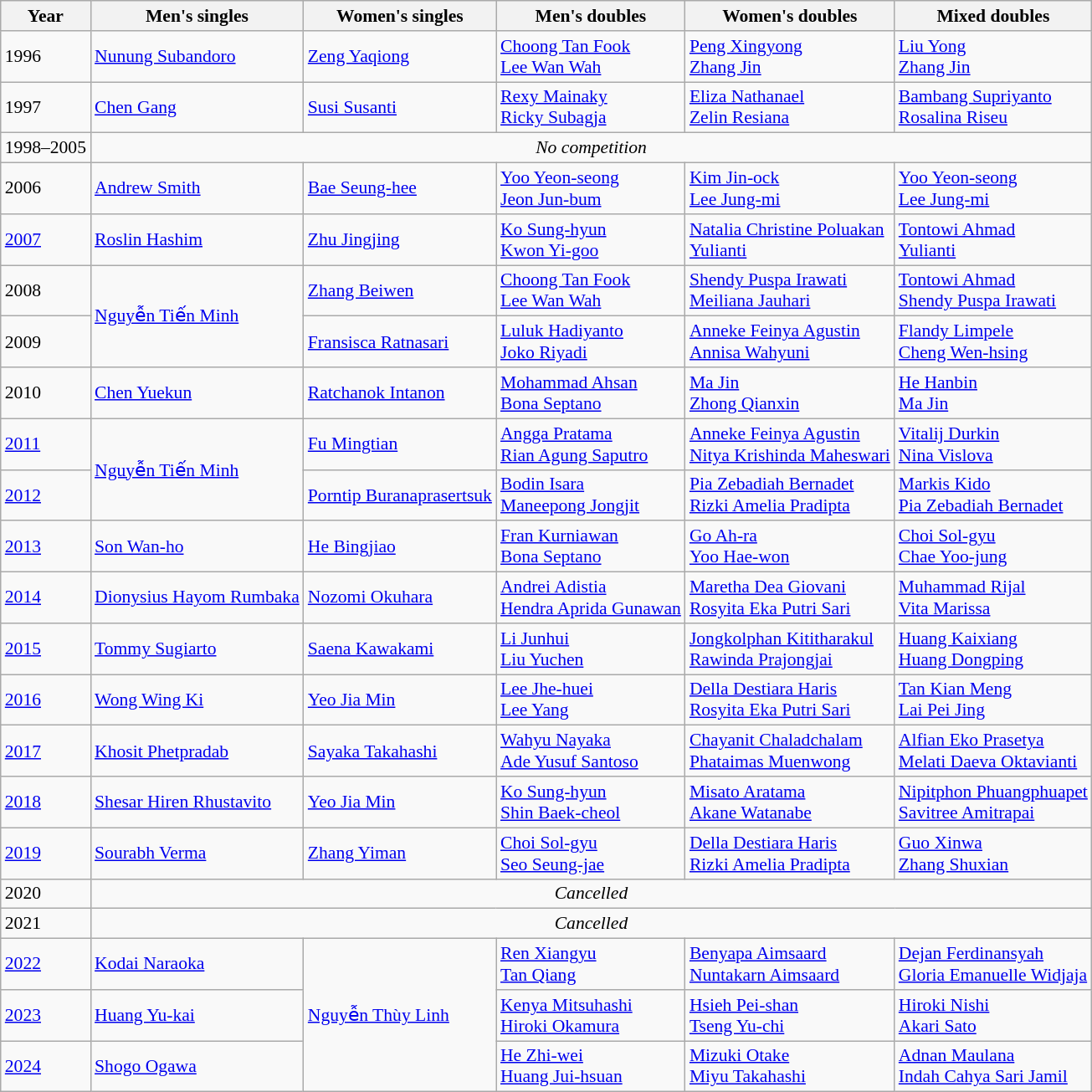<table class=wikitable style="font-size:90%;">
<tr>
<th>Year</th>
<th>Men's singles</th>
<th>Women's singles</th>
<th>Men's doubles</th>
<th>Women's doubles</th>
<th>Mixed doubles</th>
</tr>
<tr>
<td>1996</td>
<td> <a href='#'>Nunung Subandoro</a></td>
<td> <a href='#'>Zeng Yaqiong</a></td>
<td> <a href='#'>Choong Tan Fook</a><br> <a href='#'>Lee Wan Wah</a></td>
<td> <a href='#'>Peng Xingyong</a><br> <a href='#'>Zhang Jin</a></td>
<td> <a href='#'>Liu Yong</a><br> <a href='#'>Zhang Jin</a></td>
</tr>
<tr>
<td>1997</td>
<td> <a href='#'>Chen Gang</a></td>
<td> <a href='#'>Susi Susanti</a></td>
<td> <a href='#'>Rexy Mainaky</a><br> <a href='#'>Ricky Subagja</a></td>
<td> <a href='#'>Eliza Nathanael</a><br> <a href='#'>Zelin Resiana</a></td>
<td> <a href='#'>Bambang Supriyanto</a><br> <a href='#'>Rosalina Riseu</a></td>
</tr>
<tr>
<td>1998–2005</td>
<td colspan=5 align="center"><em>No competition</em></td>
</tr>
<tr>
<td>2006</td>
<td> <a href='#'>Andrew Smith</a></td>
<td> <a href='#'>Bae Seung-hee</a></td>
<td> <a href='#'>Yoo Yeon-seong</a><br> <a href='#'>Jeon Jun-bum</a></td>
<td> <a href='#'>Kim Jin-ock</a><br> <a href='#'>Lee Jung-mi</a></td>
<td> <a href='#'>Yoo Yeon-seong</a><br> <a href='#'>Lee Jung-mi</a></td>
</tr>
<tr>
<td><a href='#'>2007</a></td>
<td> <a href='#'>Roslin Hashim</a></td>
<td> <a href='#'>Zhu Jingjing</a></td>
<td> <a href='#'>Ko Sung-hyun</a><br> <a href='#'>Kwon Yi-goo</a></td>
<td> <a href='#'>Natalia Christine Poluakan</a><br> <a href='#'>Yulianti</a></td>
<td> <a href='#'>Tontowi Ahmad</a><br> <a href='#'>Yulianti</a></td>
</tr>
<tr>
<td>2008</td>
<td rowspan=2> <a href='#'>Nguyễn Tiến Minh</a></td>
<td> <a href='#'>Zhang Beiwen</a></td>
<td> <a href='#'>Choong Tan Fook</a><br> <a href='#'>Lee Wan Wah</a></td>
<td> <a href='#'>Shendy Puspa Irawati</a><br> <a href='#'>Meiliana Jauhari</a></td>
<td> <a href='#'>Tontowi Ahmad</a><br> <a href='#'>Shendy Puspa Irawati</a></td>
</tr>
<tr>
<td>2009</td>
<td> <a href='#'>Fransisca Ratnasari</a></td>
<td> <a href='#'>Luluk Hadiyanto</a><br> <a href='#'>Joko Riyadi</a></td>
<td> <a href='#'>Anneke Feinya Agustin</a><br> <a href='#'>Annisa Wahyuni</a></td>
<td> <a href='#'>Flandy Limpele</a><br> <a href='#'>Cheng Wen-hsing</a></td>
</tr>
<tr>
<td>2010</td>
<td> <a href='#'>Chen Yuekun</a></td>
<td> <a href='#'>Ratchanok Intanon</a></td>
<td> <a href='#'>Mohammad Ahsan</a><br> <a href='#'>Bona Septano</a></td>
<td> <a href='#'>Ma Jin</a><br> <a href='#'>Zhong Qianxin</a></td>
<td> <a href='#'>He Hanbin</a><br> <a href='#'>Ma Jin</a></td>
</tr>
<tr>
<td><a href='#'>2011</a></td>
<td rowspan=2> <a href='#'>Nguyễn Tiến Minh</a></td>
<td> <a href='#'>Fu Mingtian</a></td>
<td> <a href='#'>Angga Pratama</a><br> <a href='#'>Rian Agung Saputro</a></td>
<td> <a href='#'>Anneke Feinya Agustin</a><br> <a href='#'>Nitya Krishinda Maheswari</a></td>
<td> <a href='#'>Vitalij Durkin</a><br> <a href='#'>Nina Vislova</a></td>
</tr>
<tr>
<td><a href='#'>2012</a></td>
<td> <a href='#'>Porntip Buranaprasertsuk</a></td>
<td> <a href='#'>Bodin Isara</a><br> <a href='#'>Maneepong Jongjit</a></td>
<td> <a href='#'>Pia Zebadiah Bernadet</a><br> <a href='#'>Rizki Amelia Pradipta</a></td>
<td> <a href='#'>Markis Kido</a><br> <a href='#'>Pia Zebadiah Bernadet</a></td>
</tr>
<tr>
<td><a href='#'>2013</a></td>
<td> <a href='#'>Son Wan-ho</a></td>
<td> <a href='#'>He Bingjiao</a></td>
<td> <a href='#'>Fran Kurniawan</a><br> <a href='#'>Bona Septano</a></td>
<td> <a href='#'>Go Ah-ra</a><br> <a href='#'>Yoo Hae-won</a></td>
<td> <a href='#'>Choi Sol-gyu</a><br> <a href='#'>Chae Yoo-jung</a></td>
</tr>
<tr>
<td><a href='#'>2014</a></td>
<td> <a href='#'>Dionysius Hayom Rumbaka</a></td>
<td> <a href='#'>Nozomi Okuhara</a></td>
<td> <a href='#'>Andrei Adistia</a><br> <a href='#'>Hendra Aprida Gunawan</a></td>
<td> <a href='#'>Maretha Dea Giovani</a><br> <a href='#'>Rosyita Eka Putri Sari</a></td>
<td> <a href='#'>Muhammad Rijal</a><br> <a href='#'>Vita Marissa</a></td>
</tr>
<tr>
<td><a href='#'>2015</a></td>
<td> <a href='#'>Tommy Sugiarto</a></td>
<td> <a href='#'>Saena Kawakami</a></td>
<td> <a href='#'>Li Junhui</a><br> <a href='#'>Liu Yuchen</a></td>
<td> <a href='#'>Jongkolphan Kititharakul</a><br> <a href='#'>Rawinda Prajongjai</a></td>
<td> <a href='#'>Huang Kaixiang</a><br> <a href='#'>Huang Dongping</a></td>
</tr>
<tr>
<td><a href='#'>2016</a></td>
<td> <a href='#'>Wong Wing Ki</a></td>
<td> <a href='#'>Yeo Jia Min</a></td>
<td> <a href='#'>Lee Jhe-huei</a><br> <a href='#'>Lee Yang</a></td>
<td> <a href='#'>Della Destiara Haris</a><br> <a href='#'>Rosyita Eka Putri Sari</a></td>
<td> <a href='#'>Tan Kian Meng</a><br> <a href='#'>Lai Pei Jing</a></td>
</tr>
<tr>
<td><a href='#'>2017</a></td>
<td> <a href='#'>Khosit Phetpradab</a></td>
<td> <a href='#'>Sayaka Takahashi</a></td>
<td> <a href='#'>Wahyu Nayaka</a><br> <a href='#'>Ade Yusuf Santoso</a></td>
<td> <a href='#'>Chayanit Chaladchalam</a><br> <a href='#'>Phataimas Muenwong</a></td>
<td> <a href='#'>Alfian Eko Prasetya</a><br> <a href='#'>Melati Daeva Oktavianti</a></td>
</tr>
<tr>
<td><a href='#'>2018</a></td>
<td> <a href='#'>Shesar Hiren Rhustavito</a></td>
<td> <a href='#'>Yeo Jia Min</a></td>
<td> <a href='#'>Ko Sung-hyun</a><br> <a href='#'>Shin Baek-cheol</a></td>
<td> <a href='#'>Misato Aratama</a><br> <a href='#'>Akane Watanabe</a></td>
<td> <a href='#'>Nipitphon Phuangphuapet</a><br> <a href='#'>Savitree Amitrapai</a></td>
</tr>
<tr>
<td><a href='#'>2019</a></td>
<td> <a href='#'>Sourabh Verma</a></td>
<td> <a href='#'>Zhang Yiman</a></td>
<td> <a href='#'>Choi Sol-gyu</a><br> <a href='#'>Seo Seung-jae</a></td>
<td> <a href='#'>Della Destiara Haris</a><br> <a href='#'>Rizki Amelia Pradipta</a></td>
<td> <a href='#'>Guo Xinwa</a><br> <a href='#'>Zhang Shuxian</a></td>
</tr>
<tr>
<td>2020</td>
<td colspan="5" align="center"><em>Cancelled</em></td>
</tr>
<tr>
<td>2021</td>
<td colspan="5" align="center"><em>Cancelled</em></td>
</tr>
<tr>
<td><a href='#'>2022</a></td>
<td> <a href='#'>Kodai Naraoka</a></td>
<td rowspan=3> <a href='#'>Nguyễn Thùy Linh</a></td>
<td> <a href='#'>Ren Xiangyu</a><br> <a href='#'>Tan Qiang</a></td>
<td> <a href='#'>Benyapa Aimsaard</a><br> <a href='#'>Nuntakarn Aimsaard</a></td>
<td> <a href='#'>Dejan Ferdinansyah</a><br> <a href='#'>Gloria Emanuelle Widjaja</a></td>
</tr>
<tr>
<td><a href='#'>2023</a></td>
<td> <a href='#'>Huang Yu-kai</a></td>
<td> <a href='#'>Kenya Mitsuhashi</a><br> <a href='#'>Hiroki Okamura</a></td>
<td> <a href='#'>Hsieh Pei-shan</a><br> <a href='#'>Tseng Yu-chi</a></td>
<td> <a href='#'>Hiroki Nishi</a><br> <a href='#'>Akari Sato</a></td>
</tr>
<tr>
<td><a href='#'>2024</a></td>
<td> <a href='#'>Shogo Ogawa</a></td>
<td> <a href='#'>He Zhi-wei</a><br> <a href='#'>Huang Jui-hsuan</a></td>
<td> <a href='#'>Mizuki Otake</a><br> <a href='#'>Miyu Takahashi</a></td>
<td> <a href='#'>Adnan Maulana</a><br> <a href='#'>Indah Cahya Sari Jamil</a></td>
</tr>
</table>
